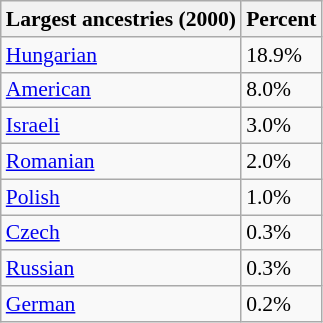<table class="wikitable sortable collapsible" style="font-size: 90%;">
<tr>
<th>Largest ancestries (2000)</th>
<th>Percent</th>
</tr>
<tr>
<td><a href='#'>Hungarian</a></td>
<td>18.9%</td>
</tr>
<tr>
<td><a href='#'>American</a></td>
<td>8.0%</td>
</tr>
<tr>
<td><a href='#'>Israeli</a></td>
<td>3.0%</td>
</tr>
<tr>
<td><a href='#'>Romanian</a></td>
<td>2.0%</td>
</tr>
<tr>
<td><a href='#'>Polish</a></td>
<td>1.0%</td>
</tr>
<tr>
<td><a href='#'>Czech</a></td>
<td>0.3%</td>
</tr>
<tr>
<td><a href='#'>Russian</a></td>
<td>0.3%</td>
</tr>
<tr>
<td><a href='#'>German</a></td>
<td>0.2%</td>
</tr>
</table>
